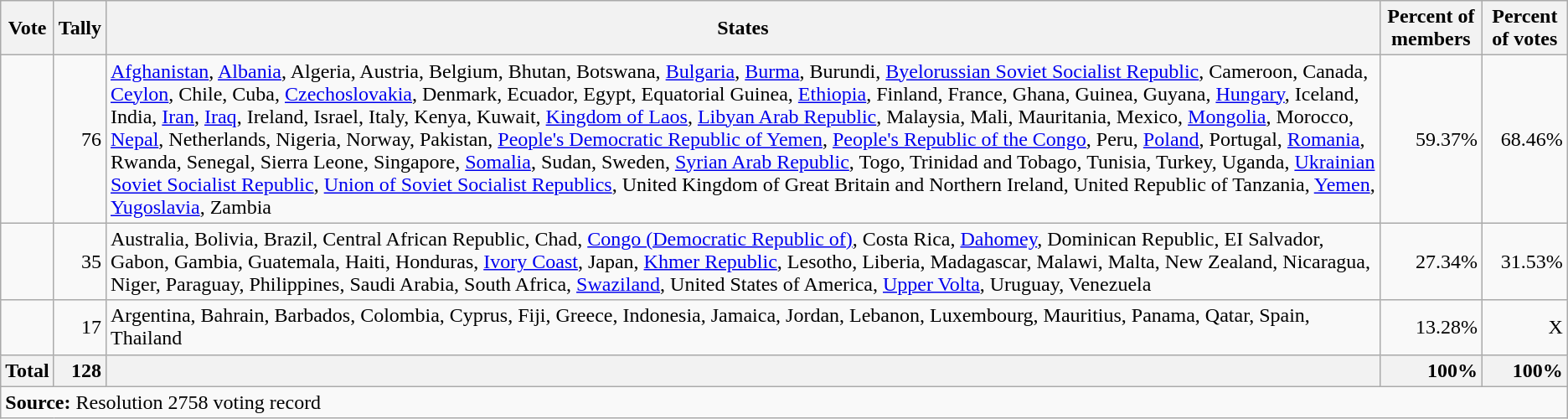<table class="wikitable">
<tr>
<th scope="col">Vote</th>
<th scope="col">Tally</th>
<th scope="col">States</th>
<th scope="col">Percent of members</th>
<th scope="col">Percent of votes</th>
</tr>
<tr>
<td></td>
<td style="text-align: right">76</td>
<td><a href='#'>Afghanistan</a>, <a href='#'>Albania</a>, Algeria, Austria, Belgium, Bhutan, Botswana, <a href='#'>Bulgaria</a>, <a href='#'>Burma</a>, Burundi, <a href='#'>Byelorussian Soviet Socialist Republic</a>, Cameroon, Canada, <a href='#'>Ceylon</a>, Chile, Cuba, <a href='#'>Czechoslovakia</a>, Denmark, Ecuador, Egypt, Equatorial Guinea, <a href='#'>Ethiopia</a>, Finland, France, Ghana, Guinea, Guyana, <a href='#'>Hungary</a>, Iceland, India, <a href='#'>Iran</a>, <a href='#'>Iraq</a>, Ireland, Israel, Italy, Kenya, Kuwait, <a href='#'>Kingdom of Laos</a>, <a href='#'>Libyan Arab Republic</a>, Malaysia, Mali, Mauritania, Mexico, <a href='#'>Mongolia</a>, Morocco, <a href='#'>Nepal</a>, Netherlands, Nigeria, Norway, Pakistan, <a href='#'>People's Democratic Republic of Yemen</a>, <a href='#'>People's Republic of the Congo</a>, Peru, <a href='#'>Poland</a>, Portugal, <a href='#'>Romania</a>, Rwanda, Senegal, Sierra Leone, Singapore, <a href='#'>Somalia</a>, Sudan, Sweden, <a href='#'>Syrian Arab Republic</a>, Togo, Trinidad and Tobago, Tunisia, Turkey, Uganda, <a href='#'>Ukrainian Soviet Socialist Republic</a>, <a href='#'>Union of Soviet Socialist Republics</a>, United Kingdom of Great Britain and Northern Ireland, United Republic of Tanzania, <a href='#'>Yemen</a>, <a href='#'>Yugoslavia</a>, Zambia</td>
<td style="text-align: right">59.37%</td>
<td style="text-align: right">68.46%</td>
</tr>
<tr>
<td></td>
<td style="text-align: right">35</td>
<td>Australia, Bolivia, Brazil, Central African Republic, Chad, <a href='#'>Congo (Democratic Republic of)</a>, Costa Rica, <a href='#'>Dahomey</a>, Dominican Republic, EI Salvador, Gabon, Gambia, Guatemala, Haiti, Honduras, <a href='#'>Ivory Coast</a>, Japan, <a href='#'>Khmer Republic</a>, Lesotho, Liberia, Madagascar, Malawi, Malta, New Zealand, Nicaragua, Niger, Paraguay, Philippines, Saudi Arabia, South Africa, <a href='#'>Swaziland</a>, United States of America, <a href='#'>Upper Volta</a>, Uruguay, Venezuela</td>
<td style="text-align: right">27.34%</td>
<td style="text-align: right">31.53%</td>
</tr>
<tr>
<td></td>
<td style="text-align: right">17</td>
<td>Argentina, Bahrain, Barbados, Colombia, Cyprus, Fiji, Greece, Indonesia, Jamaica, Jordan, Lebanon, Luxembourg, Mauritius, Panama, Qatar, Spain, Thailand</td>
<td style="text-align: right">13.28%</td>
<td style="text-align: right">X</td>
</tr>
<tr>
<th style="text-align: left">Total</th>
<th style="text-align: right">128</th>
<th></th>
<th style="text-align: right">100%</th>
<th style="text-align: right">100%</th>
</tr>
<tr>
<td colspan="5"><strong>Source:</strong> Resolution 2758 voting record</td>
</tr>
</table>
